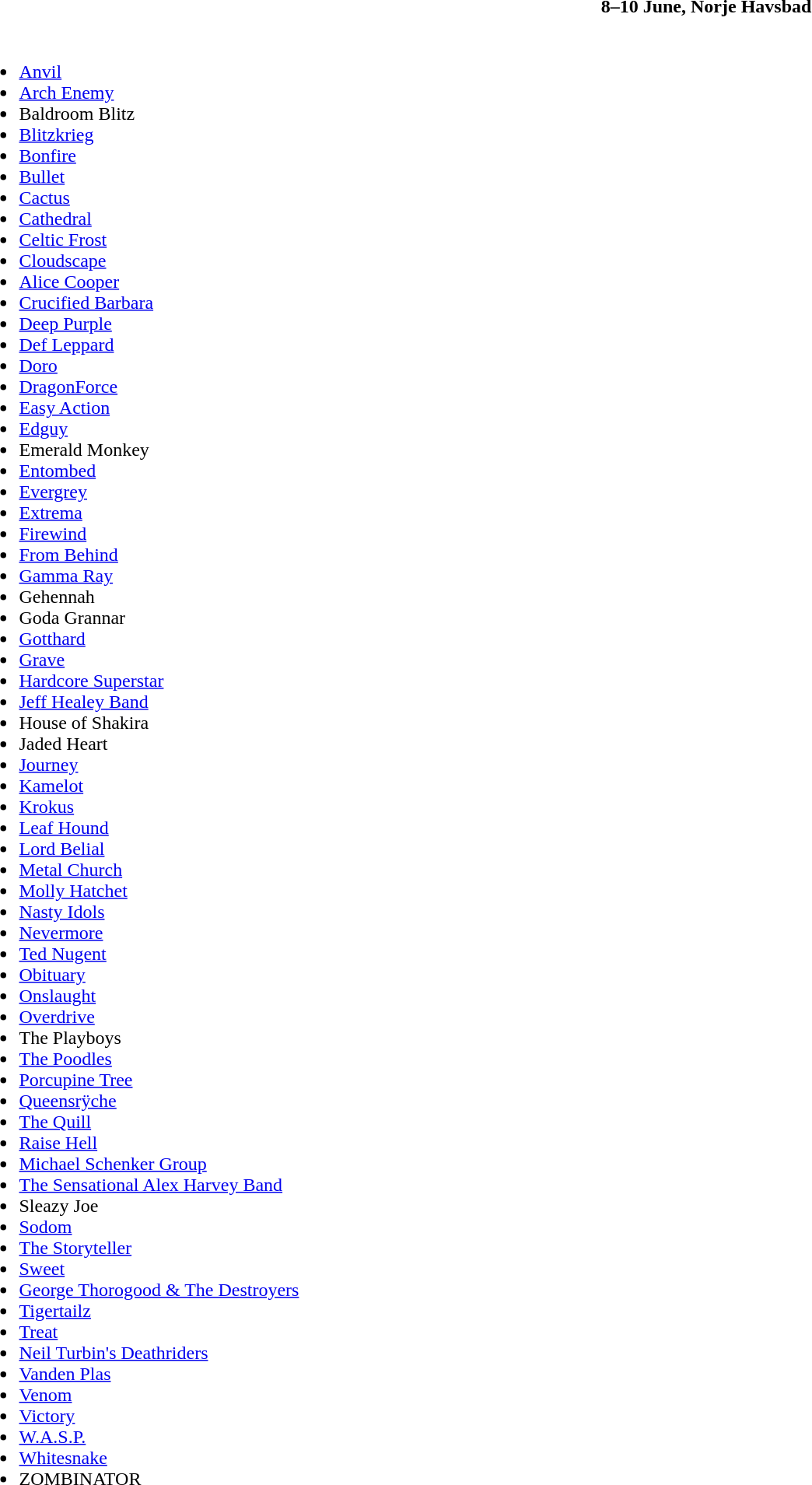<table class="toccolours collapsible" style="width:100%;">
<tr>
<th>8–10 June, Norje Havsbad</th>
</tr>
<tr>
<td><br><ul><li><a href='#'>Anvil</a></li><li><a href='#'>Arch Enemy</a></li><li>Baldroom Blitz</li><li><a href='#'>Blitzkrieg</a></li><li><a href='#'>Bonfire</a></li><li><a href='#'>Bullet</a></li><li><a href='#'>Cactus</a></li><li><a href='#'>Cathedral</a></li><li><a href='#'>Celtic Frost</a></li><li><a href='#'>Cloudscape</a> </li><li><a href='#'>Alice Cooper</a></li><li><a href='#'>Crucified Barbara</a></li><li><a href='#'>Deep Purple</a></li><li><a href='#'>Def Leppard</a></li><li><a href='#'>Doro</a></li><li><a href='#'>DragonForce</a></li><li><a href='#'>Easy Action</a></li><li><a href='#'>Edguy</a></li><li>Emerald Monkey</li><li><a href='#'>Entombed</a></li><li><a href='#'>Evergrey</a></li><li><a href='#'>Extrema</a></li><li><a href='#'>Firewind</a></li><li><a href='#'>From Behind</a></li><li><a href='#'>Gamma Ray</a></li><li>Gehennah</li><li>Goda Grannar</li><li><a href='#'>Gotthard</a></li><li><a href='#'>Grave</a></li><li><a href='#'>Hardcore Superstar</a></li><li><a href='#'>Jeff Healey Band</a></li><li>House of Shakira </li><li>Jaded Heart</li><li><a href='#'>Journey</a></li><li><a href='#'>Kamelot</a></li><li><a href='#'>Krokus</a></li><li><a href='#'>Leaf Hound</a></li><li><a href='#'>Lord Belial</a></li><li><a href='#'>Metal Church</a></li><li><a href='#'>Molly Hatchet</a></li><li><a href='#'>Nasty Idols</a> </li><li><a href='#'>Nevermore</a></li><li><a href='#'>Ted Nugent</a></li><li><a href='#'>Obituary</a></li><li><a href='#'>Onslaught</a></li><li><a href='#'>Overdrive</a> </li><li>The Playboys </li><li><a href='#'>The Poodles</a></li><li><a href='#'>Porcupine Tree</a></li><li><a href='#'>Queensrÿche</a></li><li><a href='#'>The Quill</a></li><li><a href='#'>Raise Hell</a></li><li><a href='#'>Michael Schenker Group</a></li><li><a href='#'>The Sensational Alex Harvey Band</a></li><li>Sleazy Joe </li><li><a href='#'>Sodom</a></li><li><a href='#'>The Storyteller</a></li><li><a href='#'>Sweet</a></li><li><a href='#'>George Thorogood & The Destroyers</a></li><li><a href='#'>Tigertailz</a></li><li><a href='#'>Treat</a></li><li><a href='#'>Neil Turbin's Deathriders</a></li><li><a href='#'>Vanden Plas</a></li><li><a href='#'>Venom</a></li><li><a href='#'>Victory</a></li><li><a href='#'>W.A.S.P.</a></li><li><a href='#'>Whitesnake</a></li><li>ZOMBINATOR</li></ul></td>
</tr>
</table>
